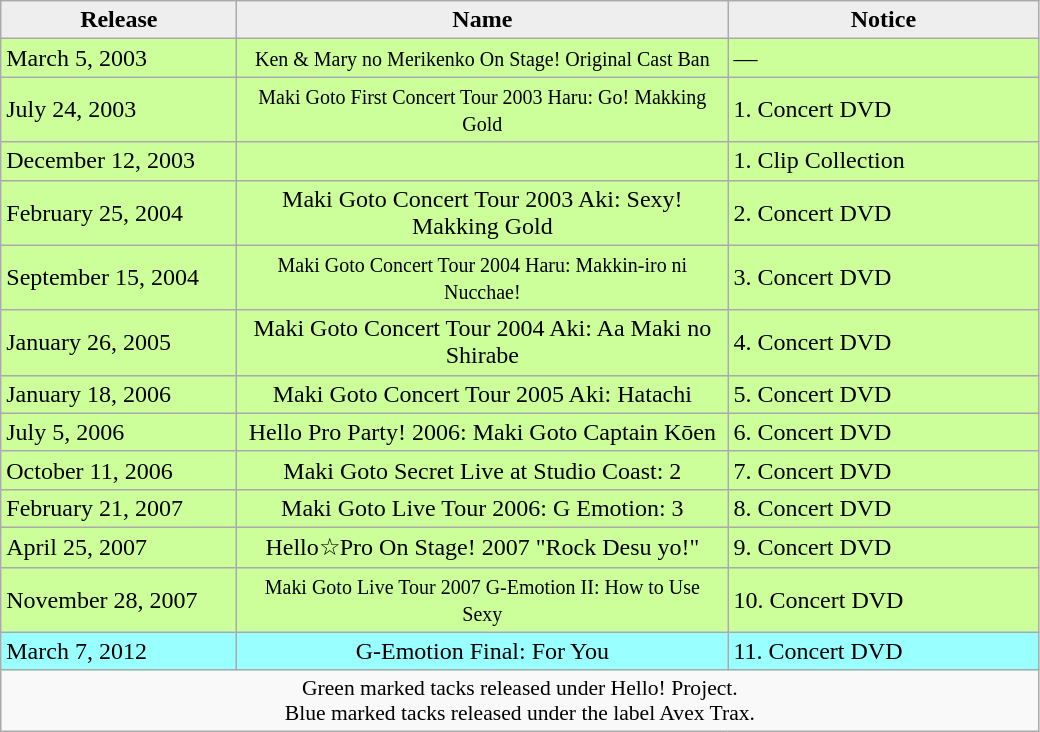<table class="wikitable">
<tr>
<th style="width:150px; background:#eee;"><strong>Release</strong></th>
<th style="width:320px; background:#eee;"><strong>Name</strong></th>
<th style="width:200px; background:#eee;"><strong>Notice</strong></th>
</tr>
<tr style="background:#cf9;">
<td>March 5, 2003</td>
<td style="text-align:center;"><small>Ken & Mary no Merikenko On Stage! Original Cast Ban</small></td>
<td>—</td>
</tr>
<tr style="background:#cf9;">
<td>July 24, 2003</td>
<td style="text-align:center;"><small>Maki Goto First Concert Tour 2003 Haru: Go! Makking Gold</small></td>
<td>1. Concert DVD</td>
</tr>
<tr style="background:#cf9;">
<td>December 12, 2003</td>
<td style="text-align:center;"><small></small></td>
<td>1. Clip Collection</td>
</tr>
<tr style="background:#cf9;">
<td>February 25, 2004</td>
<td style="text-align:center;">Maki Goto Concert Tour 2003 Aki: Sexy! Makking Gold</td>
<td>2. Concert DVD</td>
</tr>
<tr style="background:#cf9;">
<td>September 15, 2004</td>
<td style="text-align:center;"><small>Maki Goto Concert Tour 2004 Haru: Makkin-iro ni Nucchae!</small></td>
<td>3. Concert DVD</td>
</tr>
<tr style="background:#cf9;">
<td>January 26, 2005</td>
<td style="text-align:center;">Maki Goto Concert Tour 2004 Aki: Aa Maki no Shirabe</td>
<td>4. Concert DVD</td>
</tr>
<tr style="background:#cf9;">
<td>January 18, 2006</td>
<td style="text-align:center;">Maki Goto Concert Tour 2005 Aki: Hatachi</td>
<td>5. Concert DVD</td>
</tr>
<tr style="background:#cf9;">
<td>July 5, 2006</td>
<td style="text-align:center;">Hello Pro Party! 2006: Maki Goto Captain Kōen</td>
<td>6. Concert DVD</td>
</tr>
<tr style="background:#cf9;">
<td>October 11, 2006</td>
<td style="text-align:center;">Maki Goto Secret Live at Studio Coast: 2</td>
<td>7. Concert DVD</td>
</tr>
<tr style="background:#cf9;">
<td>February 21, 2007</td>
<td style="text-align:center;">Maki Goto Live Tour 2006: G Emotion: 3</td>
<td>8. Concert DVD</td>
</tr>
<tr style="background:#cf9;">
<td>April 25, 2007</td>
<td style="text-align:center;">Hello☆Pro On Stage! 2007 "Rock Desu yo!"</td>
<td>9. Concert DVD</td>
</tr>
<tr style="background:#cf9;">
<td>November 28, 2007</td>
<td style="text-align:center;"><small>Maki Goto Live Tour 2007 G-Emotion II: How to Use Sexy</small></td>
<td>10. Concert DVD</td>
</tr>
<tr style="background:#9ff;">
<td>March 7, 2012</td>
<td style="text-align:center;">G-Emotion Final: For You</td>
<td>11. Concert DVD</td>
</tr>
<tr>
<td colspan="5" style="text-align:center; font-size:90%;">Green marked tacks released under Hello! Project.<br>Blue marked tacks released under the label Avex Trax.<br></td>
</tr>
</table>
